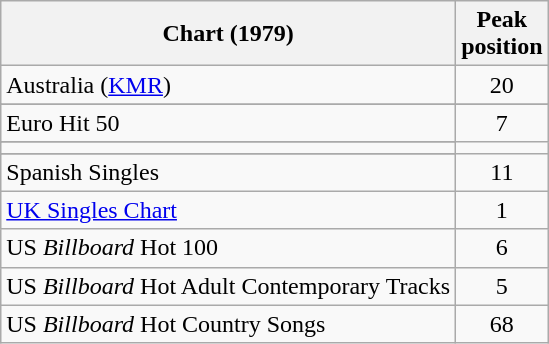<table class="wikitable sortable">
<tr>
<th align="left">Chart (1979)</th>
<th style="text-align:center;">Peak<br>position</th>
</tr>
<tr>
<td align="left">Australia (<a href='#'>KMR</a>)</td>
<td style="text-align:center;">20</td>
</tr>
<tr>
</tr>
<tr>
</tr>
<tr>
</tr>
<tr>
</tr>
<tr>
</tr>
<tr>
<td align="left">Euro Hit 50</td>
<td style="text-align:center;">7</td>
</tr>
<tr>
</tr>
<tr>
<td></td>
</tr>
<tr>
</tr>
<tr>
</tr>
<tr>
<td align="left">Spanish Singles</td>
<td style="text-align:center;">11</td>
</tr>
<tr>
<td align="left"><a href='#'>UK Singles Chart</a></td>
<td style="text-align:center;">1</td>
</tr>
<tr>
<td align="left">US <em>Billboard</em> Hot 100</td>
<td style="text-align:center;">6</td>
</tr>
<tr>
<td align="left">US <em>Billboard</em> Hot Adult Contemporary Tracks</td>
<td style="text-align:center;">5</td>
</tr>
<tr>
<td align="left">US <em>Billboard</em> Hot Country Songs</td>
<td style="text-align:center;">68</td>
</tr>
</table>
